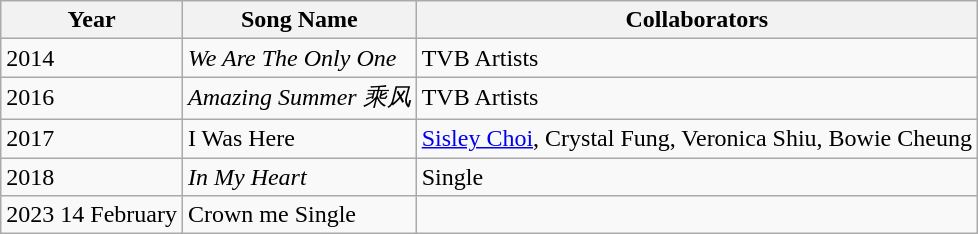<table class="wikitable plainrowheaders sortable">
<tr>
<th scope="col">Year</th>
<th scope="col">Song Name</th>
<th scope="col">Collaborators</th>
</tr>
<tr>
<td>2014</td>
<td><em>We Are The Only One</em></td>
<td>TVB Artists</td>
</tr>
<tr>
<td>2016</td>
<td><em>Amazing Summer 乘风</em></td>
<td>TVB Artists</td>
</tr>
<tr>
<td>2017</td>
<td>I Was Here</td>
<td><a href='#'>Sisley Choi</a>, Crystal Fung, Veronica Shiu, Bowie Cheung</td>
</tr>
<tr>
<td>2018</td>
<td><em>In My Heart</em></td>
<td>Single</td>
</tr>
<tr>
<td>2023 14 February</td>
<td>Crown me Single</td>
</tr>
</table>
